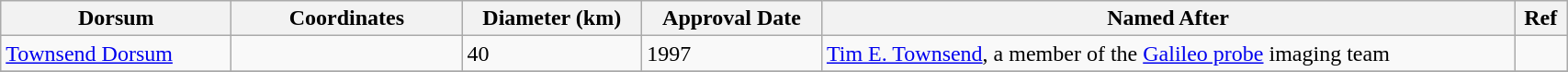<table class="wikitable" style="min-width: 90%;">
<tr>
<th style="width:10em">Dorsum</th>
<th style="width:10em">Coordinates</th>
<th>Diameter (km)</th>
<th>Approval Date</th>
<th>Named After</th>
<th>Ref</th>
</tr>
<tr>
<td><a href='#'>Townsend Dorsum</a></td>
<td></td>
<td>40</td>
<td>1997</td>
<td><a href='#'>Tim E. Townsend</a>, a member of the <a href='#'>Galileo probe</a> imaging team</td>
<td></td>
</tr>
<tr>
</tr>
</table>
